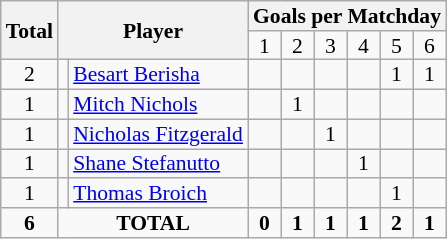<table class="wikitable" style="text-align:center; line-height: 90%; font-size:90%;">
<tr>
<th rowspan="2">Total</th>
<th rowspan="2" colspan="2">Player</th>
<th colspan="33">Goals per Matchday</th>
</tr>
<tr>
<td> 1 </td>
<td> 2 </td>
<td> 3 </td>
<td> 4 </td>
<td> 5 </td>
<td> 6 </td>
</tr>
<tr>
<td>2</td>
<td></td>
<td style="text-align:left;"><a href='#'>Besart Berisha</a></td>
<td></td>
<td></td>
<td></td>
<td></td>
<td>1</td>
<td>1</td>
</tr>
<tr>
<td>1</td>
<td></td>
<td style="text-align:left;"><a href='#'>Mitch Nichols</a></td>
<td></td>
<td>1</td>
<td></td>
<td></td>
<td></td>
<td></td>
</tr>
<tr>
<td>1</td>
<td></td>
<td style="text-align:left;"><a href='#'>Nicholas Fitzgerald</a></td>
<td></td>
<td></td>
<td>1</td>
<td></td>
<td></td>
<td></td>
</tr>
<tr>
<td>1</td>
<td></td>
<td style="text-align:left;"><a href='#'>Shane Stefanutto</a></td>
<td></td>
<td></td>
<td></td>
<td>1</td>
<td></td>
<td></td>
</tr>
<tr>
<td>1</td>
<td></td>
<td style="text-align:left;"><a href='#'>Thomas Broich</a></td>
<td></td>
<td></td>
<td></td>
<td></td>
<td>1</td>
<td></td>
</tr>
<tr>
<td><strong>6</strong></td>
<td style="text-align:center;" colspan="2"><strong>TOTAL</strong></td>
<td><strong>0</strong></td>
<td><strong>1</strong></td>
<td><strong>1</strong></td>
<td><strong>1</strong></td>
<td><strong>2</strong></td>
<td><strong>1</strong></td>
</tr>
</table>
